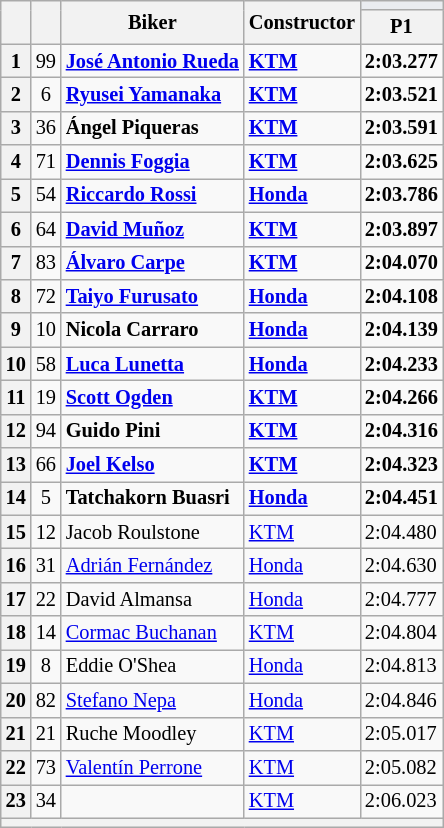<table class="wikitable sortable" style="font-size: 85%;">
<tr>
<th rowspan="2"></th>
<th rowspan="2"></th>
<th rowspan="2">Biker</th>
<th rowspan="2">Constructor</th>
<th colspan="3" style="background:#eaecf0; text-align:center;"></th>
</tr>
<tr>
<th scope="col">P1</th>
</tr>
<tr>
<th scope="row">1</th>
<td align="center">99</td>
<td> <strong><a href='#'>José Antonio Rueda</a></strong></td>
<td><strong><a href='#'>KTM</a></strong></td>
<td><strong>2:03.277</strong></td>
</tr>
<tr>
<th scope="row">2</th>
<td align="center">6</td>
<td> <strong><a href='#'>Ryusei Yamanaka</a></strong></td>
<td><strong><a href='#'>KTM</a></strong></td>
<td><strong>2:03.521</strong></td>
</tr>
<tr>
<th scope="row">3</th>
<td align="center">36</td>
<td> <strong>Ángel Piqueras</strong></td>
<td><strong><a href='#'>KTM</a></strong></td>
<td><strong>2:03.591</strong></td>
</tr>
<tr>
<th scope="row">4</th>
<td align="center">71</td>
<td> <strong><a href='#'>Dennis Foggia</a></strong></td>
<td><strong><a href='#'>KTM</a></strong></td>
<td><strong>2:03.625</strong></td>
</tr>
<tr>
<th scope="row">5</th>
<td align="center">54</td>
<td> <strong><a href='#'>Riccardo Rossi</a></strong></td>
<td><strong><a href='#'>Honda</a></strong></td>
<td><strong>2:03.786</strong></td>
</tr>
<tr>
<th scope="row">6</th>
<td align="center">64</td>
<td> <strong><a href='#'>David Muñoz</a></strong></td>
<td><strong><a href='#'>KTM</a></strong></td>
<td><strong>2:03.897</strong></td>
</tr>
<tr>
<th scope="row">7</th>
<td align="center">83</td>
<td> <strong><a href='#'>Álvaro Carpe</a></strong></td>
<td><strong><a href='#'>KTM</a></strong></td>
<td><strong>2:04.070</strong></td>
</tr>
<tr>
<th scope="row">8</th>
<td align="center">72</td>
<td> <strong><a href='#'>Taiyo Furusato</a></strong></td>
<td><strong><a href='#'>Honda</a></strong></td>
<td><strong>2:04.108</strong></td>
</tr>
<tr>
<th scope="row">9</th>
<td align="center">10</td>
<td> <strong>Nicola Carraro</strong></td>
<td><strong><a href='#'>Honda</a></strong></td>
<td><strong>2:04.139</strong></td>
</tr>
<tr>
<th scope="row">10</th>
<td align="center">58</td>
<td> <strong><a href='#'>Luca Lunetta</a></strong></td>
<td><strong><a href='#'>Honda</a></strong></td>
<td><strong>2:04.233</strong></td>
</tr>
<tr>
<th scope="row">11</th>
<td align="center">19</td>
<td> <strong><a href='#'>Scott Ogden</a></strong></td>
<td><strong><a href='#'>KTM</a></strong></td>
<td><strong>2:04.266</strong></td>
</tr>
<tr>
<th scope="row">12</th>
<td align="center">94</td>
<td> <strong>Guido Pini</strong></td>
<td><strong><a href='#'>KTM</a></strong></td>
<td><strong>2:04.316</strong></td>
</tr>
<tr>
<th scope="row">13</th>
<td align="center">66</td>
<td> <strong><a href='#'>Joel Kelso</a></strong></td>
<td><strong><a href='#'>KTM</a></strong></td>
<td><strong>2:04.323</strong></td>
</tr>
<tr>
<th scope="row">14</th>
<td align="center">5</td>
<td> <strong>Tatchakorn Buasri</strong></td>
<td><strong><a href='#'>Honda</a></strong></td>
<td><strong>2:04.451</strong></td>
</tr>
<tr>
<th scope="row">15</th>
<td align="center">12</td>
<td> Jacob Roulstone</td>
<td><a href='#'>KTM</a></td>
<td>2:04.480</td>
</tr>
<tr>
<th scope="row">16</th>
<td align="center">31</td>
<td> <a href='#'>Adrián Fernández</a></td>
<td><a href='#'>Honda</a></td>
<td>2:04.630</td>
</tr>
<tr>
<th scope="row">17</th>
<td align="center">22</td>
<td> David Almansa</td>
<td><a href='#'>Honda</a></td>
<td>2:04.777</td>
</tr>
<tr>
<th scope="row">18</th>
<td align="center">14</td>
<td> <a href='#'>Cormac Buchanan</a></td>
<td><a href='#'>KTM</a></td>
<td>2:04.804</td>
</tr>
<tr>
<th scope="row">19</th>
<td align="center">8</td>
<td> Eddie O'Shea</td>
<td><a href='#'>Honda</a></td>
<td>2:04.813</td>
</tr>
<tr>
<th scope="row">20</th>
<td align="center">82</td>
<td> <a href='#'>Stefano Nepa</a></td>
<td><a href='#'>Honda</a></td>
<td>2:04.846</td>
</tr>
<tr>
<th scope="row">21</th>
<td align="center">21</td>
<td> Ruche Moodley</td>
<td><a href='#'>KTM</a></td>
<td>2:05.017</td>
</tr>
<tr>
<th scope="row">22</th>
<td align="center">73</td>
<td> <a href='#'>Valentín Perrone</a></td>
<td><a href='#'>KTM</a></td>
<td>2:05.082</td>
</tr>
<tr>
<th scope="row">23</th>
<td align="center">34</td>
<td></td>
<td><a href='#'>KTM</a></td>
<td>2:06.023</td>
</tr>
<tr>
<th colspan="7"></th>
</tr>
</table>
